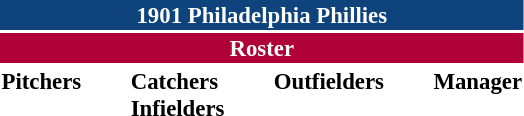<table class="toccolours" style="font-size: 95%;">
<tr>
<th colspan="10" style="background-color: #0f437c; color: white; text-align: center;">1901 Philadelphia Phillies</th>
</tr>
<tr>
<td colspan="10" style="background-color: #af0039; color: white; text-align: center;"><strong>Roster</strong></td>
</tr>
<tr>
<td valign="top"><strong>Pitchers</strong><br>




</td>
<td width="25px"></td>
<td valign="top"><strong>Catchers</strong><br>


<strong>Infielders</strong>






</td>
<td width="25px"></td>
<td valign="top"><strong>Outfielders</strong><br>



</td>
<td width="25px"></td>
<td valign="top"><strong>Manager</strong><br></td>
</tr>
</table>
